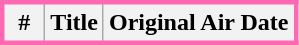<table class="wikitable plainrowheaders" style="background: White;">
<tr style="border: 3px solid #FF69B4;">
<th width="20">#</th>
<th>Title</th>
<th>Original Air Date<br>


















































</th>
</tr>
</table>
